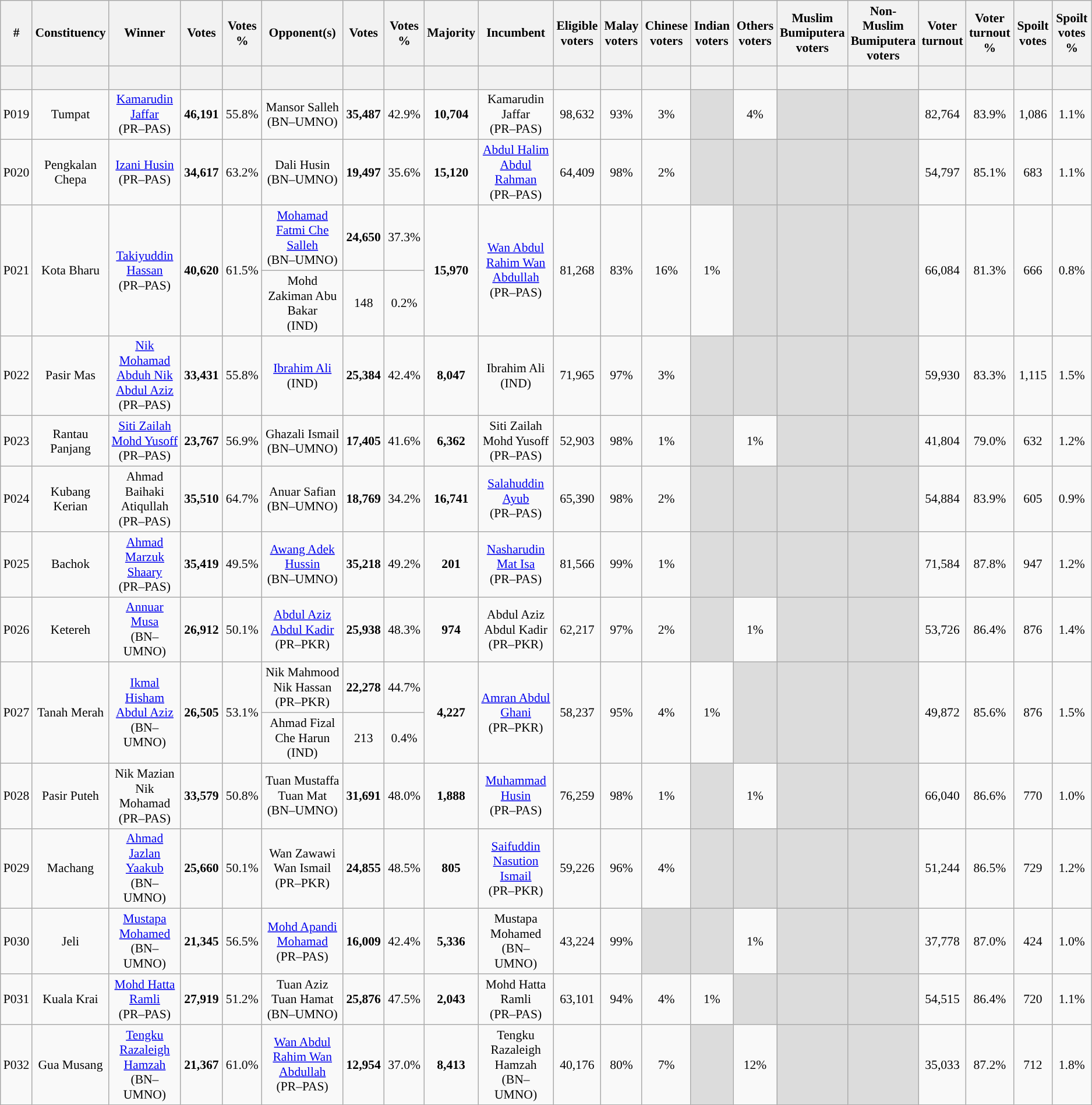<table class="wikitable sortable" style="text-align:center; font-size:90%">
<tr>
<th width="30">#</th>
<th width="60">Constituency</th>
<th width="150">Winner</th>
<th width="50">Votes</th>
<th width="50">Votes %</th>
<th width="150">Opponent(s)</th>
<th width="50">Votes</th>
<th width="50">Votes %</th>
<th width="50">Majority</th>
<th width="150">Incumbent</th>
<th width="50">Eligible voters</th>
<th width="50">Malay voters</th>
<th width="50">Chinese voters</th>
<th width="50">Indian voters</th>
<th width="50">Others voters</th>
<th width="50">Muslim Bumiputera voters</th>
<th width="50">Non-Muslim Bumiputera voters</th>
<th width="50">Voter turnout</th>
<th width="50">Voter turnout %</th>
<th width="50">Spoilt votes</th>
<th width="50">Spoilt votes %</th>
</tr>
<tr>
<th height="20"></th>
<th></th>
<th></th>
<th></th>
<th></th>
<th></th>
<th></th>
<th></th>
<th></th>
<th></th>
<th></th>
<th></th>
<th></th>
<th></th>
<th></th>
<th></th>
<th></th>
<th></th>
<th></th>
<th></th>
<th></th>
</tr>
<tr>
<td>P019</td>
<td>Tumpat</td>
<td><a href='#'>Kamarudin Jaffar</a><br>(PR–PAS)</td>
<td><strong>46,191</strong></td>
<td>55.8%</td>
<td>Mansor Salleh<br>(BN–UMNO)</td>
<td><strong>35,487</strong></td>
<td>42.9%</td>
<td><strong>10,704</strong></td>
<td>Kamarudin Jaffar<br>(PR–PAS)</td>
<td>98,632</td>
<td>93%</td>
<td>3%</td>
<td bgcolor="dcdcdc"></td>
<td>4%</td>
<td bgcolor="dcdcdc"></td>
<td bgcolor="dcdcdc"></td>
<td>82,764</td>
<td>83.9%</td>
<td>1,086</td>
<td>1.1%</td>
</tr>
<tr>
<td>P020</td>
<td>Pengkalan Chepa</td>
<td><a href='#'>Izani Husin</a><br>(PR–PAS)</td>
<td><strong>34,617</strong></td>
<td>63.2%</td>
<td>Dali Husin<br>(BN–UMNO)</td>
<td><strong>19,497</strong></td>
<td>35.6%</td>
<td><strong>15,120</strong></td>
<td><a href='#'>Abdul Halim Abdul Rahman</a><br>(PR–PAS)</td>
<td>64,409</td>
<td>98%</td>
<td>2%</td>
<td bgcolor="dcdcdc"></td>
<td bgcolor="dcdcdc"></td>
<td bgcolor="dcdcdc"></td>
<td bgcolor="dcdcdc"></td>
<td>54,797</td>
<td>85.1%</td>
<td>683</td>
<td>1.1%</td>
</tr>
<tr>
<td rowspan="2">P021</td>
<td rowspan="2">Kota Bharu</td>
<td rowspan="2"><a href='#'>Takiyuddin Hassan</a><br>(PR–PAS)</td>
<td rowspan="2"><strong>40,620</strong></td>
<td rowspan="2">61.5%</td>
<td><a href='#'>Mohamad Fatmi Che Salleh</a><br>(BN–UMNO)</td>
<td><strong>24,650</strong></td>
<td>37.3%</td>
<td rowspan="2"><strong>15,970</strong></td>
<td rowspan="2"><a href='#'>Wan Abdul Rahim Wan Abdullah</a><br>(PR–PAS)</td>
<td rowspan="2">81,268</td>
<td rowspan="2">83%</td>
<td rowspan="2">16%</td>
<td rowspan="2">1%</td>
<td rowspan="2" bgcolor="dcdcdc"></td>
<td rowspan="2" bgcolor="dcdcdc"></td>
<td rowspan="2" bgcolor="dcdcdc"></td>
<td rowspan="2">66,084</td>
<td rowspan="2">81.3%</td>
<td rowspan="2">666</td>
<td rowspan="2">0.8%</td>
</tr>
<tr>
<td>Mohd Zakiman Abu Bakar<br>(IND)</td>
<td>148</td>
<td>0.2%</td>
</tr>
<tr>
<td>P022</td>
<td>Pasir Mas</td>
<td><a href='#'>Nik Mohamad Abduh Nik Abdul Aziz</a><br>(PR–PAS)</td>
<td><strong>33,431</strong></td>
<td>55.8%</td>
<td><a href='#'>Ibrahim Ali</a><br>(IND)</td>
<td><strong>25,384</strong></td>
<td>42.4%</td>
<td><strong>8,047</strong></td>
<td>Ibrahim Ali<br>(IND)</td>
<td>71,965</td>
<td>97%</td>
<td>3%</td>
<td bgcolor="dcdcdc"></td>
<td bgcolor="dcdcdc"></td>
<td bgcolor="dcdcdc"></td>
<td bgcolor="dcdcdc"></td>
<td>59,930</td>
<td>83.3%</td>
<td>1,115</td>
<td>1.5%</td>
</tr>
<tr>
<td>P023</td>
<td>Rantau Panjang</td>
<td><a href='#'>Siti Zailah Mohd Yusoff</a><br>(PR–PAS)</td>
<td><strong>23,767</strong></td>
<td>56.9%</td>
<td>Ghazali Ismail<br>(BN–UMNO)</td>
<td><strong>17,405</strong></td>
<td>41.6%</td>
<td><strong>6,362</strong></td>
<td>Siti Zailah Mohd Yusoff<br>(PR–PAS)</td>
<td>52,903</td>
<td>98%</td>
<td>1%</td>
<td bgcolor="dcdcdc"></td>
<td>1%</td>
<td bgcolor="dcdcdc"></td>
<td bgcolor="dcdcdc"></td>
<td>41,804</td>
<td>79.0%</td>
<td>632</td>
<td>1.2%</td>
</tr>
<tr>
<td>P024</td>
<td>Kubang Kerian</td>
<td>Ahmad Baihaki Atiqullah<br>(PR–PAS)</td>
<td><strong>35,510</strong></td>
<td>64.7%</td>
<td>Anuar Safian<br>(BN–UMNO)</td>
<td><strong>18,769</strong></td>
<td>34.2%</td>
<td><strong>16,741</strong></td>
<td><a href='#'>Salahuddin Ayub</a><br>(PR–PAS)</td>
<td>65,390</td>
<td>98%</td>
<td>2%</td>
<td bgcolor="dcdcdc"></td>
<td bgcolor="dcdcdc"></td>
<td bgcolor="dcdcdc"></td>
<td bgcolor="dcdcdc"></td>
<td>54,884</td>
<td>83.9%</td>
<td>605</td>
<td>0.9%</td>
</tr>
<tr>
<td>P025</td>
<td>Bachok</td>
<td><a href='#'>Ahmad Marzuk Shaary</a><br>(PR–PAS)</td>
<td><strong>35,419</strong></td>
<td>49.5%</td>
<td><a href='#'>Awang Adek Hussin</a><br>(BN–UMNO)</td>
<td><strong>35,218</strong></td>
<td>49.2%</td>
<td><strong>201</strong></td>
<td><a href='#'>Nasharudin Mat Isa</a><br>(PR–PAS)</td>
<td>81,566</td>
<td>99%</td>
<td>1%</td>
<td bgcolor="dcdcdc"></td>
<td bgcolor="dcdcdc"></td>
<td bgcolor="dcdcdc"></td>
<td bgcolor="dcdcdc"></td>
<td>71,584</td>
<td>87.8%</td>
<td>947</td>
<td>1.2%</td>
</tr>
<tr>
<td>P026</td>
<td>Ketereh</td>
<td><a href='#'>Annuar Musa</a><br>(BN–UMNO)</td>
<td><strong>26,912</strong></td>
<td>50.1%</td>
<td><a href='#'>Abdul Aziz Abdul Kadir</a><br>(PR–PKR)</td>
<td><strong>25,938</strong></td>
<td>48.3%</td>
<td><strong>974</strong></td>
<td>Abdul Aziz Abdul Kadir<br>(PR–PKR)</td>
<td>62,217</td>
<td>97%</td>
<td>2%</td>
<td bgcolor="dcdcdc"></td>
<td>1%</td>
<td bgcolor="dcdcdc"></td>
<td bgcolor="dcdcdc"></td>
<td>53,726</td>
<td>86.4%</td>
<td>876</td>
<td>1.4%</td>
</tr>
<tr>
<td rowspan="2">P027</td>
<td rowspan="2">Tanah Merah</td>
<td rowspan="2"><a href='#'>Ikmal Hisham Abdul Aziz</a><br>(BN–UMNO)</td>
<td rowspan="2"><strong>26,505</strong></td>
<td rowspan="2">53.1%</td>
<td>Nik Mahmood Nik Hassan<br>(PR–PKR)</td>
<td><strong>22,278</strong></td>
<td>44.7%</td>
<td rowspan="2"><strong>4,227</strong></td>
<td rowspan="2"><a href='#'>Amran Abdul Ghani</a><br>(PR–PKR)</td>
<td rowspan="2">58,237</td>
<td rowspan="2">95%</td>
<td rowspan="2">4%</td>
<td rowspan="2">1%</td>
<td rowspan="2" bgcolor="dcdcdc"></td>
<td rowspan="2" bgcolor="dcdcdc"></td>
<td rowspan="2" bgcolor="dcdcdc"></td>
<td rowspan="2">49,872</td>
<td rowspan="2">85.6%</td>
<td rowspan="2">876</td>
<td rowspan="2">1.5%</td>
</tr>
<tr>
<td>Ahmad Fizal Che Harun<br>(IND)</td>
<td>213</td>
<td>0.4%</td>
</tr>
<tr>
<td>P028</td>
<td>Pasir Puteh</td>
<td>Nik Mazian Nik Mohamad<br>(PR–PAS)</td>
<td><strong>33,579</strong></td>
<td>50.8%</td>
<td>Tuan Mustaffa Tuan Mat<br>(BN–UMNO)</td>
<td><strong>31,691</strong></td>
<td>48.0%</td>
<td><strong>1,888</strong></td>
<td><a href='#'>Muhammad Husin</a><br>(PR–PAS)</td>
<td>76,259</td>
<td>98%</td>
<td>1%</td>
<td bgcolor="dcdcdc"></td>
<td>1%</td>
<td bgcolor="dcdcdc"></td>
<td bgcolor="dcdcdc"></td>
<td>66,040</td>
<td>86.6%</td>
<td>770</td>
<td>1.0%</td>
</tr>
<tr>
<td>P029</td>
<td>Machang</td>
<td><a href='#'>Ahmad Jazlan Yaakub</a><br>(BN–UMNO)</td>
<td><strong>25,660</strong></td>
<td>50.1%</td>
<td>Wan Zawawi Wan Ismail<br>(PR–PKR)</td>
<td><strong>24,855</strong></td>
<td>48.5%</td>
<td><strong>805</strong></td>
<td><a href='#'>Saifuddin Nasution Ismail</a><br>(PR–PKR)</td>
<td>59,226</td>
<td>96%</td>
<td>4%</td>
<td bgcolor="dcdcdc"></td>
<td bgcolor="dcdcdc"></td>
<td bgcolor="dcdcdc"></td>
<td bgcolor="dcdcdc"></td>
<td>51,244</td>
<td>86.5%</td>
<td>729</td>
<td>1.2%</td>
</tr>
<tr>
<td>P030</td>
<td>Jeli</td>
<td><a href='#'>Mustapa Mohamed</a><br>(BN–UMNO)</td>
<td><strong>21,345</strong></td>
<td>56.5%</td>
<td><a href='#'>Mohd Apandi Mohamad</a><br>(PR–PAS)</td>
<td><strong>16,009</strong></td>
<td>42.4%</td>
<td><strong>5,336</strong></td>
<td>Mustapa Mohamed<br>(BN–UMNO)</td>
<td>43,224</td>
<td>99%</td>
<td bgcolor="dcdcdc"></td>
<td bgcolor="dcdcdc"></td>
<td>1%</td>
<td bgcolor="dcdcdc"></td>
<td bgcolor="dcdcdc"></td>
<td>37,778</td>
<td>87.0%</td>
<td>424</td>
<td>1.0%</td>
</tr>
<tr>
<td>P031</td>
<td>Kuala Krai</td>
<td><a href='#'>Mohd Hatta Ramli</a><br>(PR–PAS)</td>
<td><strong>27,919</strong></td>
<td>51.2%</td>
<td>Tuan Aziz Tuan Hamat<br>(BN–UMNO)</td>
<td><strong>25,876</strong></td>
<td>47.5%</td>
<td><strong>2,043</strong></td>
<td>Mohd Hatta Ramli<br>(PR–PAS)</td>
<td>63,101</td>
<td>94%</td>
<td>4%</td>
<td>1%</td>
<td bgcolor="dcdcdc"></td>
<td bgcolor="dcdcdc"></td>
<td bgcolor="dcdcdc"></td>
<td>54,515</td>
<td>86.4%</td>
<td>720</td>
<td>1.1%</td>
</tr>
<tr>
<td>P032</td>
<td>Gua Musang</td>
<td><a href='#'>Tengku Razaleigh Hamzah</a><br>(BN–UMNO)</td>
<td><strong>21,367</strong></td>
<td>61.0%</td>
<td><a href='#'>Wan Abdul Rahim Wan Abdullah</a><br>(PR–PAS)</td>
<td><strong>12,954</strong></td>
<td>37.0%</td>
<td><strong>8,413</strong></td>
<td>Tengku Razaleigh Hamzah<br>(BN–UMNO)</td>
<td>40,176</td>
<td>80%</td>
<td>7%</td>
<td bgcolor="dcdcdc"></td>
<td>12%</td>
<td bgcolor="dcdcdc"></td>
<td bgcolor="dcdcdc"></td>
<td>35,033</td>
<td>87.2%</td>
<td>712</td>
<td>1.8%</td>
</tr>
</table>
